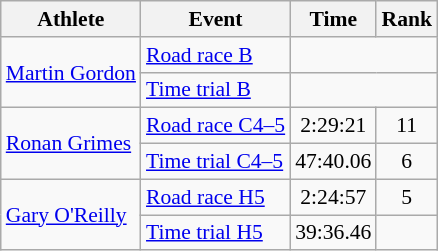<table class=wikitable style="font-size:90%">
<tr>
<th>Athlete</th>
<th>Event</th>
<th>Time</th>
<th>Rank</th>
</tr>
<tr align=center>
<td align=left rowspan="2"><a href='#'>Martin Gordon</a></td>
<td align=left><a href='#'>Road race B</a></td>
<td colspan="2"></td>
</tr>
<tr align=center>
<td align=left><a href='#'>Time trial B</a></td>
<td colspan="2"></td>
</tr>
<tr align=center>
<td align=left rowspan="2"><a href='#'>Ronan Grimes</a></td>
<td align=left><a href='#'>Road race C4–5</a></td>
<td>2:29:21</td>
<td>11</td>
</tr>
<tr align=center>
<td align=left><a href='#'>Time trial C4–5</a></td>
<td>47:40.06</td>
<td>6</td>
</tr>
<tr align=center>
<td align=left rowspan="2"><a href='#'>Gary O'Reilly</a></td>
<td align=left><a href='#'>Road race H5</a></td>
<td>2:24:57</td>
<td>5</td>
</tr>
<tr align=center>
<td align=left><a href='#'>Time trial H5</a></td>
<td>39:36.46</td>
<td></td>
</tr>
</table>
